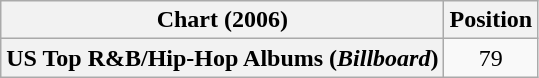<table class="wikitable plainrowheaders" style="text-align:center">
<tr>
<th scope="col">Chart (2006)</th>
<th scope="col">Position</th>
</tr>
<tr>
<th scope="row">US Top R&B/Hip-Hop Albums (<em>Billboard</em>)</th>
<td>79</td>
</tr>
</table>
